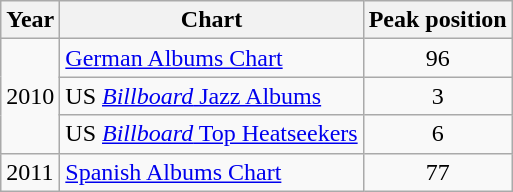<table class="wikitable">
<tr>
<th>Year</th>
<th>Chart</th>
<th>Peak position</th>
</tr>
<tr>
<td rowspan=3>2010</td>
<td><a href='#'>German Albums Chart</a></td>
<td style="text-align:center;">96</td>
</tr>
<tr>
<td>US <a href='#'><em>Billboard</em> Jazz Albums</a></td>
<td align=center>3</td>
</tr>
<tr>
<td>US <a href='#'><em>Billboard</em> Top Heatseekers</a></td>
<td align=center>6</td>
</tr>
<tr>
<td>2011</td>
<td><a href='#'>Spanish Albums Chart</a></td>
<td align=center>77</td>
</tr>
</table>
